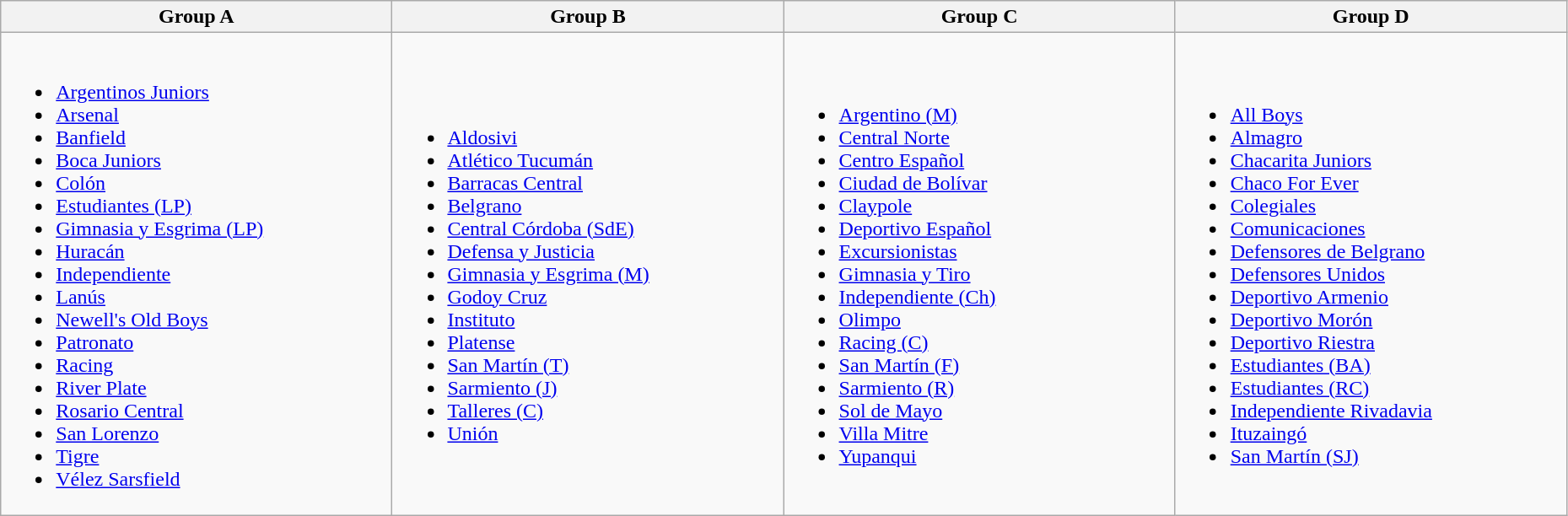<table class="wikitable" width=98%>
<tr>
<th width=25%>Group A</th>
<th width=25%>Group B</th>
<th width=25%>Group C</th>
<th width=25%>Group D</th>
</tr>
<tr>
<td><br><ul><li><a href='#'>Argentinos Juniors</a></li><li><a href='#'>Arsenal</a></li><li><a href='#'>Banfield</a></li><li><a href='#'>Boca Juniors</a></li><li><a href='#'>Colón</a></li><li><a href='#'>Estudiantes (LP)</a></li><li><a href='#'>Gimnasia y Esgrima (LP)</a></li><li><a href='#'>Huracán</a></li><li><a href='#'>Independiente</a></li><li><a href='#'>Lanús</a></li><li><a href='#'>Newell's Old Boys</a></li><li><a href='#'>Patronato</a></li><li><a href='#'>Racing</a></li><li><a href='#'>River Plate</a></li><li><a href='#'>Rosario Central</a></li><li><a href='#'>San Lorenzo</a></li><li><a href='#'>Tigre</a></li><li><a href='#'>Vélez Sarsfield</a></li></ul></td>
<td><br><ul><li><a href='#'>Aldosivi</a></li><li><a href='#'>Atlético Tucumán</a></li><li><a href='#'>Barracas Central</a></li><li><a href='#'>Belgrano</a></li><li><a href='#'>Central Córdoba (SdE)</a></li><li><a href='#'>Defensa y Justicia</a></li><li><a href='#'>Gimnasia y Esgrima (M)</a></li><li><a href='#'>Godoy Cruz</a></li><li><a href='#'>Instituto</a></li><li><a href='#'>Platense</a></li><li><a href='#'>San Martín (T)</a></li><li><a href='#'>Sarmiento (J)</a></li><li><a href='#'>Talleres (C)</a></li><li><a href='#'>Unión</a></li></ul></td>
<td><br><ul><li><a href='#'>Argentino (M)</a></li><li><a href='#'>Central Norte</a></li><li><a href='#'>Centro Español</a></li><li><a href='#'>Ciudad de Bolívar</a></li><li><a href='#'>Claypole</a></li><li><a href='#'>Deportivo Español</a></li><li><a href='#'>Excursionistas</a></li><li><a href='#'>Gimnasia y Tiro</a></li><li><a href='#'>Independiente (Ch)</a></li><li><a href='#'>Olimpo</a></li><li><a href='#'>Racing (C)</a></li><li><a href='#'>San Martín (F)</a></li><li><a href='#'>Sarmiento (R)</a></li><li><a href='#'>Sol de Mayo</a></li><li><a href='#'>Villa Mitre</a></li><li><a href='#'>Yupanqui</a></li></ul></td>
<td><br><ul><li><a href='#'>All Boys</a></li><li><a href='#'>Almagro</a></li><li><a href='#'>Chacarita Juniors</a></li><li><a href='#'>Chaco For Ever</a></li><li><a href='#'>Colegiales</a></li><li><a href='#'>Comunicaciones</a></li><li><a href='#'>Defensores de Belgrano</a></li><li><a href='#'>Defensores Unidos</a> </li><li><a href='#'>Deportivo Armenio</a></li><li><a href='#'>Deportivo Morón</a></li><li><a href='#'>Deportivo Riestra</a></li><li><a href='#'>Estudiantes (BA)</a></li><li><a href='#'>Estudiantes (RC)</a></li><li><a href='#'>Independiente Rivadavia</a></li><li><a href='#'>Ituzaingó</a></li><li><a href='#'>San Martín (SJ)</a></li></ul></td>
</tr>
</table>
